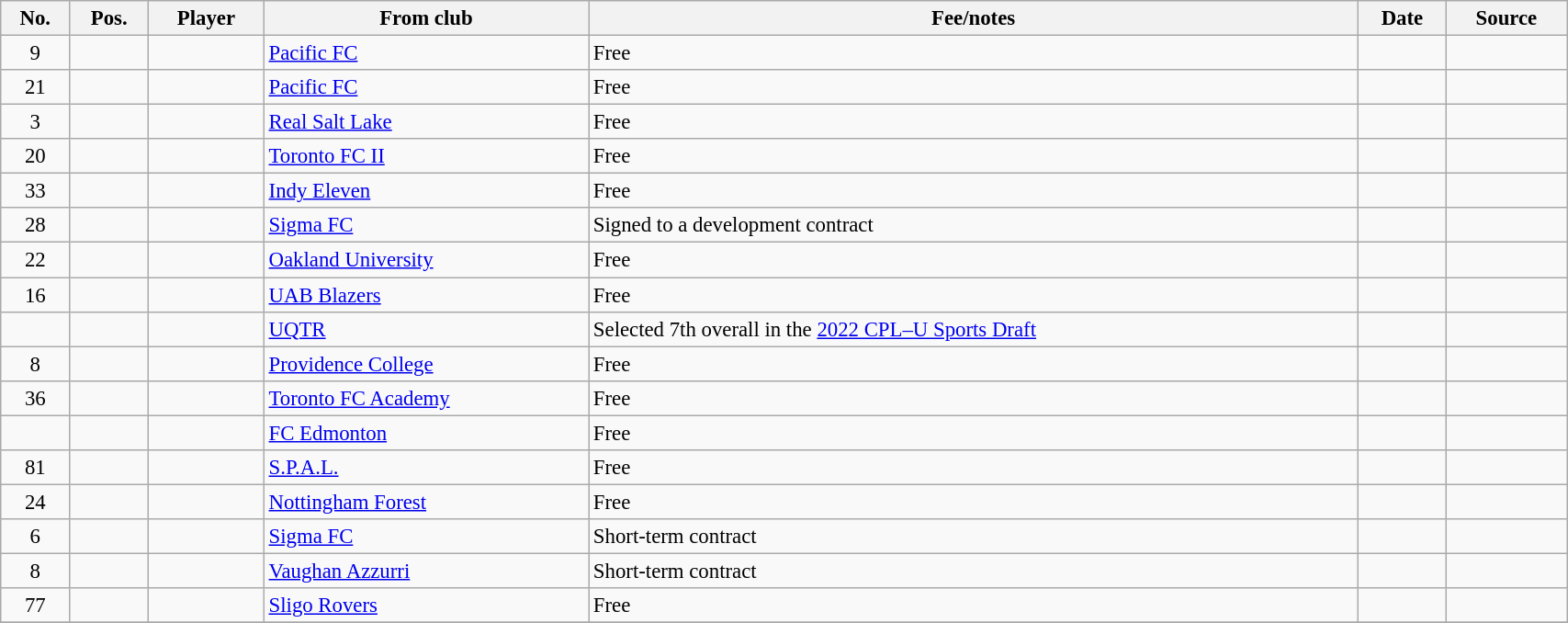<table class="wikitable sortable" style="width:90%; font-size:95%;">
<tr>
<th>No.</th>
<th>Pos.</th>
<th>Player</th>
<th>From club</th>
<th>Fee/notes</th>
<th>Date</th>
<th>Source</th>
</tr>
<tr>
<td align=center>9</td>
<td align=center></td>
<td></td>
<td> <a href='#'>Pacific FC</a></td>
<td>Free</td>
<td></td>
<td></td>
</tr>
<tr>
<td align=center>21</td>
<td align=center></td>
<td></td>
<td> <a href='#'>Pacific FC</a></td>
<td>Free</td>
<td></td>
<td></td>
</tr>
<tr>
<td align=center>3</td>
<td align=center></td>
<td></td>
<td> <a href='#'>Real Salt Lake</a></td>
<td>Free</td>
<td></td>
<td></td>
</tr>
<tr>
<td align=center>20</td>
<td align=center></td>
<td></td>
<td> <a href='#'>Toronto FC II</a></td>
<td>Free</td>
<td></td>
<td></td>
</tr>
<tr>
<td align=center>33</td>
<td align=center></td>
<td></td>
<td> <a href='#'>Indy Eleven</a></td>
<td>Free</td>
<td></td>
<td></td>
</tr>
<tr>
<td align=center>28</td>
<td align=center></td>
<td></td>
<td> <a href='#'>Sigma FC</a></td>
<td>Signed to a development contract</td>
<td></td>
<td></td>
</tr>
<tr>
<td align=center>22</td>
<td align=center></td>
<td></td>
<td> <a href='#'>Oakland University</a></td>
<td>Free</td>
<td></td>
<td></td>
</tr>
<tr>
<td align=center>16</td>
<td align=center></td>
<td></td>
<td> <a href='#'>UAB Blazers</a></td>
<td>Free</td>
<td></td>
<td></td>
</tr>
<tr>
<td align=center></td>
<td align=center></td>
<td></td>
<td> <a href='#'>UQTR</a></td>
<td>Selected 7th overall in the <a href='#'>2022 CPL–U Sports Draft</a></td>
<td></td>
<td></td>
</tr>
<tr>
<td align=center>8</td>
<td align=center></td>
<td></td>
<td> <a href='#'>Providence College</a></td>
<td>Free</td>
<td></td>
<td></td>
</tr>
<tr>
<td align=center>36</td>
<td align=center></td>
<td></td>
<td> <a href='#'>Toronto FC Academy</a></td>
<td>Free</td>
<td></td>
<td></td>
</tr>
<tr>
<td align=center></td>
<td align=center></td>
<td></td>
<td> <a href='#'>FC Edmonton</a></td>
<td>Free</td>
<td></td>
<td></td>
</tr>
<tr>
<td align=center>81</td>
<td align=center></td>
<td></td>
<td> <a href='#'>S.P.A.L.</a></td>
<td>Free</td>
<td></td>
<td></td>
</tr>
<tr>
<td align=center>24</td>
<td align=center></td>
<td></td>
<td> <a href='#'>Nottingham Forest</a></td>
<td>Free</td>
<td></td>
<td></td>
</tr>
<tr>
<td align=center>6</td>
<td align=center></td>
<td></td>
<td> <a href='#'>Sigma FC</a></td>
<td>Short-term contract</td>
<td></td>
<td></td>
</tr>
<tr>
<td align=center>8</td>
<td align=center></td>
<td></td>
<td> <a href='#'>Vaughan Azzurri</a></td>
<td>Short-term contract</td>
<td></td>
<td></td>
</tr>
<tr>
<td align=center>77</td>
<td align=center></td>
<td></td>
<td> <a href='#'>Sligo Rovers</a></td>
<td>Free</td>
<td></td>
<td></td>
</tr>
<tr>
</tr>
</table>
